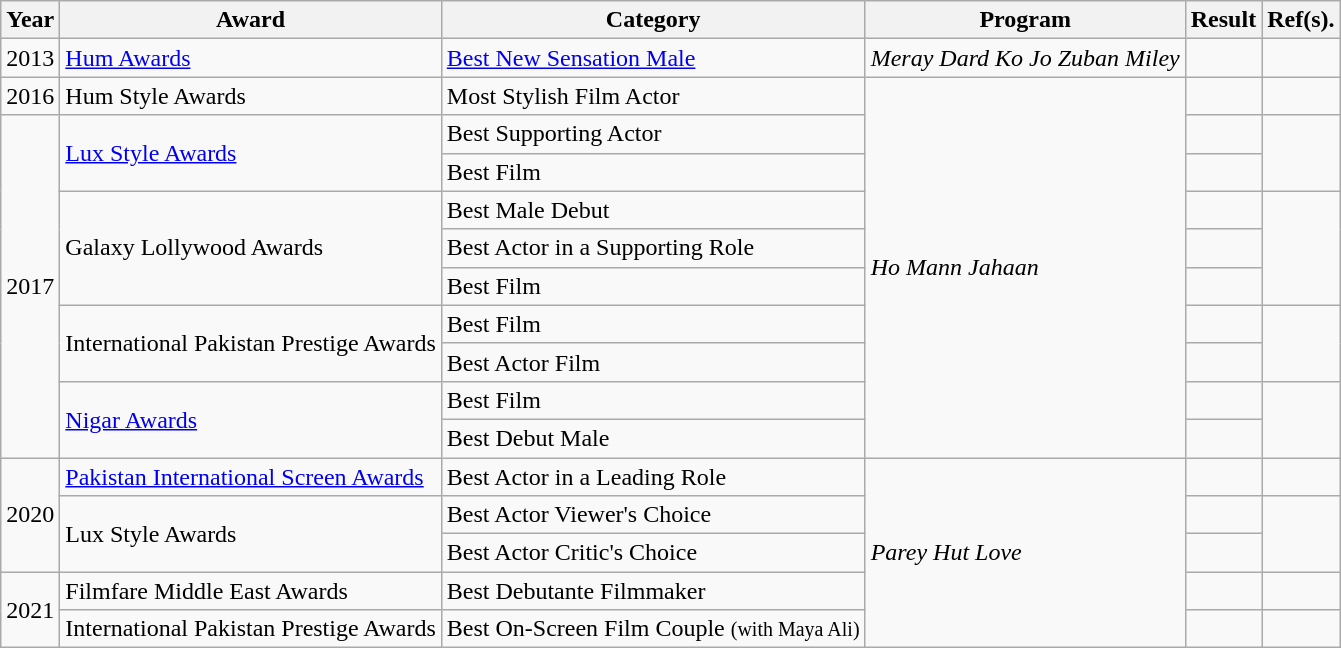<table class="wikitable">
<tr>
<th>Year</th>
<th>Award</th>
<th>Category</th>
<th>Program</th>
<th>Result</th>
<th>Ref(s).</th>
</tr>
<tr>
<td>2013</td>
<td><a href='#'>Hum Awards</a></td>
<td><a href='#'>Best New Sensation Male</a></td>
<td><em>Meray Dard Ko Jo Zuban Miley</em></td>
<td></td>
<td></td>
</tr>
<tr>
<td>2016</td>
<td>Hum Style Awards</td>
<td>Most Stylish Film Actor</td>
<td rowspan="10"><em>Ho Mann Jahaan</em></td>
<td></td>
<td></td>
</tr>
<tr>
<td rowspan="9">2017</td>
<td rowspan="2"><a href='#'>Lux Style Awards</a></td>
<td>Best Supporting Actor</td>
<td></td>
<td rowspan="2"></td>
</tr>
<tr>
<td>Best Film</td>
<td></td>
</tr>
<tr>
<td rowspan="3">Galaxy Lollywood Awards</td>
<td>Best Male Debut</td>
<td></td>
<td rowspan="3"></td>
</tr>
<tr>
<td>Best Actor in a Supporting Role</td>
<td></td>
</tr>
<tr>
<td>Best Film</td>
<td></td>
</tr>
<tr>
<td rowspan="2">International Pakistan Prestige Awards</td>
<td>Best Film</td>
<td></td>
<td rowspan="2"></td>
</tr>
<tr>
<td>Best Actor Film</td>
<td></td>
</tr>
<tr>
<td rowspan="2"><a href='#'>Nigar Awards</a></td>
<td>Best Film</td>
<td></td>
<td rowspan="2"></td>
</tr>
<tr>
<td>Best Debut Male</td>
<td></td>
</tr>
<tr>
<td rowspan="3">2020</td>
<td><a href='#'>Pakistan International Screen Awards</a></td>
<td>Best Actor in a Leading Role</td>
<td rowspan="5"><em>Parey Hut Love</em></td>
<td></td>
<td></td>
</tr>
<tr>
<td rowspan="2">Lux Style Awards</td>
<td>Best Actor Viewer's Choice</td>
<td></td>
<td rowspan="2"></td>
</tr>
<tr>
<td>Best Actor Critic's Choice</td>
<td></td>
</tr>
<tr>
<td rowspan="2">2021</td>
<td>Filmfare Middle East Awards</td>
<td>Best Debutante Filmmaker</td>
<td></td>
<td></td>
</tr>
<tr>
<td>International Pakistan Prestige Awards</td>
<td>Best On-Screen Film Couple <small>(with Maya Ali)</small></td>
<td></td>
<td></td>
</tr>
</table>
